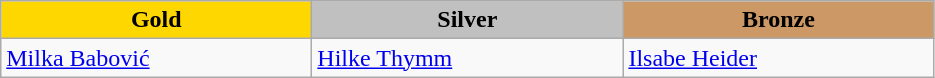<table class="wikitable" style="text-align:left">
<tr align="center">
<td width=200 bgcolor=gold><strong>Gold</strong></td>
<td width=200 bgcolor=silver><strong>Silver</strong></td>
<td width=200 bgcolor=CC9966><strong>Bronze</strong></td>
</tr>
<tr>
<td><a href='#'>Milka Babović</a><br><em></em></td>
<td><a href='#'>Hilke Thymm</a><br><em></em></td>
<td><a href='#'>Ilsabe Heider</a><br><em></em></td>
</tr>
</table>
